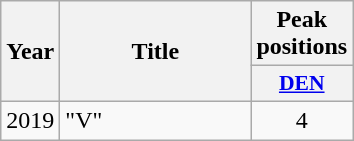<table class="wikitable">
<tr>
<th align="center" rowspan="2" width="10">Year</th>
<th align="center" rowspan="2" width="120">Title</th>
<th align="center" colspan="1" width="20">Peak positions</th>
</tr>
<tr>
<th scope="col" style="width:3em;font-size:90%;"><a href='#'>DEN</a><br></th>
</tr>
<tr>
<td style="text-align:center;">2019</td>
<td>"V"</td>
<td style="text-align:center;">4</td>
</tr>
</table>
